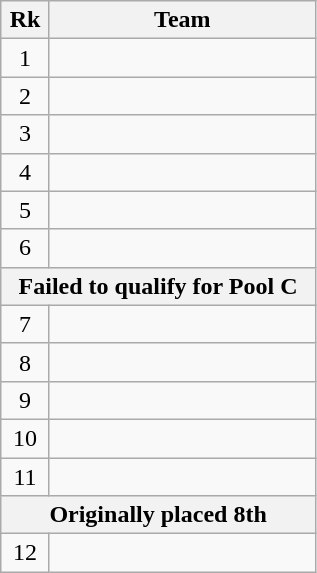<table class=wikitable style=text-align:center>
<tr>
<th width=25>Rk</th>
<th width=170>Team</th>
</tr>
<tr>
<td>1</td>
<td align=left></td>
</tr>
<tr>
<td>2</td>
<td align=left></td>
</tr>
<tr>
<td>3</td>
<td align=left></td>
</tr>
<tr>
<td>4</td>
<td align=left></td>
</tr>
<tr>
<td>5</td>
<td align=left></td>
</tr>
<tr>
<td>6</td>
<td align=left></td>
</tr>
<tr>
<th colspan="6">Failed to qualify for Pool C</th>
</tr>
<tr>
<td>7</td>
<td align=left></td>
</tr>
<tr>
<td>8</td>
<td align=left></td>
</tr>
<tr>
<td>9</td>
<td align=left></td>
</tr>
<tr>
<td>10</td>
<td align=left></td>
</tr>
<tr>
<td>11</td>
<td align=left></td>
</tr>
<tr>
<th colspan="6">Originally placed 8th</th>
</tr>
<tr>
<td>12</td>
<td align=left></td>
</tr>
</table>
